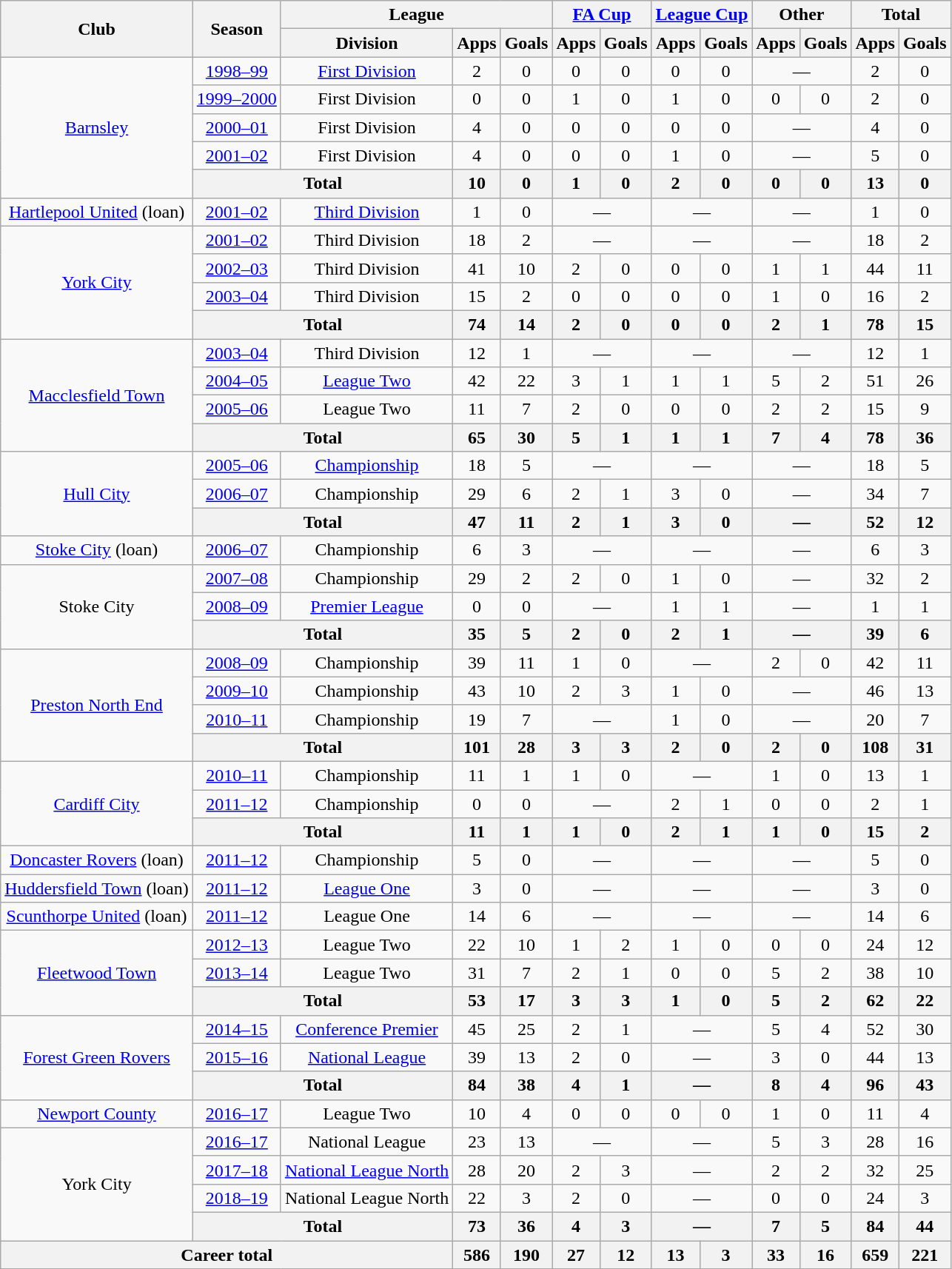<table class=wikitable style=text-align:center>
<tr>
<th rowspan=2>Club</th>
<th rowspan=2>Season</th>
<th colspan=3>League</th>
<th colspan=2><a href='#'>FA Cup</a></th>
<th colspan=2><a href='#'>League Cup</a></th>
<th colspan=2>Other</th>
<th colspan=2>Total</th>
</tr>
<tr>
<th>Division</th>
<th>Apps</th>
<th>Goals</th>
<th>Apps</th>
<th>Goals</th>
<th>Apps</th>
<th>Goals</th>
<th>Apps</th>
<th>Goals</th>
<th>Apps</th>
<th>Goals</th>
</tr>
<tr>
<td rowspan=5><a href='#'>Barnsley</a></td>
<td><a href='#'>1998–99</a></td>
<td><a href='#'>First Division</a></td>
<td>2</td>
<td>0</td>
<td>0</td>
<td>0</td>
<td>0</td>
<td>0</td>
<td colspan=2>—</td>
<td>2</td>
<td>0</td>
</tr>
<tr>
<td><a href='#'>1999–2000</a></td>
<td>First Division</td>
<td>0</td>
<td>0</td>
<td>1</td>
<td>0</td>
<td>1</td>
<td>0</td>
<td>0</td>
<td>0</td>
<td>2</td>
<td>0</td>
</tr>
<tr>
<td><a href='#'>2000–01</a></td>
<td>First Division</td>
<td>4</td>
<td>0</td>
<td>0</td>
<td>0</td>
<td>0</td>
<td>0</td>
<td colspan=2>—</td>
<td>4</td>
<td>0</td>
</tr>
<tr>
<td><a href='#'>2001–02</a></td>
<td>First Division</td>
<td>4</td>
<td>0</td>
<td>0</td>
<td>0</td>
<td>1</td>
<td>0</td>
<td colspan=2>—</td>
<td>5</td>
<td>0</td>
</tr>
<tr>
<th colspan=2>Total</th>
<th>10</th>
<th>0</th>
<th>1</th>
<th>0</th>
<th>2</th>
<th>0</th>
<th>0</th>
<th>0</th>
<th>13</th>
<th>0</th>
</tr>
<tr>
<td><a href='#'>Hartlepool United</a> (loan)</td>
<td><a href='#'>2001–02</a></td>
<td><a href='#'>Third Division</a></td>
<td>1</td>
<td>0</td>
<td colspan=2>—</td>
<td colspan=2>—</td>
<td colspan=2>—</td>
<td>1</td>
<td>0</td>
</tr>
<tr>
<td rowspan=4><a href='#'>York City</a></td>
<td><a href='#'>2001–02</a></td>
<td>Third Division</td>
<td>18</td>
<td>2</td>
<td colspan=2>—</td>
<td colspan=2>—</td>
<td colspan=2>—</td>
<td>18</td>
<td>2</td>
</tr>
<tr>
<td><a href='#'>2002–03</a></td>
<td>Third Division</td>
<td>41</td>
<td>10</td>
<td>2</td>
<td>0</td>
<td>0</td>
<td>0</td>
<td>1</td>
<td>1</td>
<td>44</td>
<td>11</td>
</tr>
<tr>
<td><a href='#'>2003–04</a></td>
<td>Third Division</td>
<td>15</td>
<td>2</td>
<td>0</td>
<td>0</td>
<td>0</td>
<td>0</td>
<td>1</td>
<td>0</td>
<td>16</td>
<td>2</td>
</tr>
<tr>
<th colspan=2>Total</th>
<th>74</th>
<th>14</th>
<th>2</th>
<th>0</th>
<th>0</th>
<th>0</th>
<th>2</th>
<th>1</th>
<th>78</th>
<th>15</th>
</tr>
<tr>
<td rowspan=4><a href='#'>Macclesfield Town</a></td>
<td><a href='#'>2003–04</a></td>
<td>Third Division</td>
<td>12</td>
<td>1</td>
<td colspan=2>—</td>
<td colspan=2>—</td>
<td colspan=2>—</td>
<td>12</td>
<td>1</td>
</tr>
<tr>
<td><a href='#'>2004–05</a></td>
<td><a href='#'>League Two</a></td>
<td>42</td>
<td>22</td>
<td>3</td>
<td>1</td>
<td>1</td>
<td>1</td>
<td>5</td>
<td>2</td>
<td>51</td>
<td>26</td>
</tr>
<tr>
<td><a href='#'>2005–06</a></td>
<td>League Two</td>
<td>11</td>
<td>7</td>
<td>2</td>
<td>0</td>
<td>0</td>
<td>0</td>
<td>2</td>
<td>2</td>
<td>15</td>
<td>9</td>
</tr>
<tr>
<th colspan=2>Total</th>
<th>65</th>
<th>30</th>
<th>5</th>
<th>1</th>
<th>1</th>
<th>1</th>
<th>7</th>
<th>4</th>
<th>78</th>
<th>36</th>
</tr>
<tr>
<td rowspan=3><a href='#'>Hull City</a></td>
<td><a href='#'>2005–06</a></td>
<td><a href='#'>Championship</a></td>
<td>18</td>
<td>5</td>
<td colspan=2>—</td>
<td colspan=2>—</td>
<td colspan=2>—</td>
<td>18</td>
<td>5</td>
</tr>
<tr>
<td><a href='#'>2006–07</a></td>
<td>Championship</td>
<td>29</td>
<td>6</td>
<td>2</td>
<td>1</td>
<td>3</td>
<td>0</td>
<td colspan=2>—</td>
<td>34</td>
<td>7</td>
</tr>
<tr>
<th colspan=2>Total</th>
<th>47</th>
<th>11</th>
<th>2</th>
<th>1</th>
<th>3</th>
<th>0</th>
<th colspan=2>—</th>
<th>52</th>
<th>12</th>
</tr>
<tr>
<td><a href='#'>Stoke City</a> (loan)</td>
<td><a href='#'>2006–07</a></td>
<td>Championship</td>
<td>6</td>
<td>3</td>
<td colspan=2>—</td>
<td colspan=2>—</td>
<td colspan=2>—</td>
<td>6</td>
<td>3</td>
</tr>
<tr>
<td rowspan=3>Stoke City</td>
<td><a href='#'>2007–08</a></td>
<td>Championship</td>
<td>29</td>
<td>2</td>
<td>2</td>
<td>0</td>
<td>1</td>
<td>0</td>
<td colspan=2>—</td>
<td>32</td>
<td>2</td>
</tr>
<tr>
<td><a href='#'>2008–09</a></td>
<td><a href='#'>Premier League</a></td>
<td>0</td>
<td>0</td>
<td colspan=2>—</td>
<td>1</td>
<td>1</td>
<td colspan=2>—</td>
<td>1</td>
<td>1</td>
</tr>
<tr>
<th colspan=2>Total</th>
<th>35</th>
<th>5</th>
<th>2</th>
<th>0</th>
<th>2</th>
<th>1</th>
<th colspan=2>—</th>
<th>39</th>
<th>6</th>
</tr>
<tr>
<td rowspan=4><a href='#'>Preston North End</a></td>
<td><a href='#'>2008–09</a></td>
<td>Championship</td>
<td>39</td>
<td>11</td>
<td>1</td>
<td>0</td>
<td colspan=2>—</td>
<td>2</td>
<td>0</td>
<td>42</td>
<td>11</td>
</tr>
<tr>
<td><a href='#'>2009–10</a></td>
<td>Championship</td>
<td>43</td>
<td>10</td>
<td>2</td>
<td>3</td>
<td>1</td>
<td>0</td>
<td colspan=2>—</td>
<td>46</td>
<td>13</td>
</tr>
<tr>
<td><a href='#'>2010–11</a></td>
<td>Championship</td>
<td>19</td>
<td>7</td>
<td colspan=2>—</td>
<td>1</td>
<td>0</td>
<td colspan=2>—</td>
<td>20</td>
<td>7</td>
</tr>
<tr>
<th colspan=2>Total</th>
<th>101</th>
<th>28</th>
<th>3</th>
<th>3</th>
<th>2</th>
<th>0</th>
<th>2</th>
<th>0</th>
<th>108</th>
<th>31</th>
</tr>
<tr>
<td rowspan=3><a href='#'>Cardiff City</a></td>
<td><a href='#'>2010–11</a></td>
<td>Championship</td>
<td>11</td>
<td>1</td>
<td>1</td>
<td>0</td>
<td colspan=2>—</td>
<td>1</td>
<td>0</td>
<td>13</td>
<td>1</td>
</tr>
<tr>
<td><a href='#'>2011–12</a></td>
<td>Championship</td>
<td>0</td>
<td>0</td>
<td colspan=2>—</td>
<td>2</td>
<td>1</td>
<td>0</td>
<td>0</td>
<td>2</td>
<td>1</td>
</tr>
<tr>
<th colspan=2>Total</th>
<th>11</th>
<th>1</th>
<th>1</th>
<th>0</th>
<th>2</th>
<th>1</th>
<th>1</th>
<th>0</th>
<th>15</th>
<th>2</th>
</tr>
<tr>
<td><a href='#'>Doncaster Rovers</a> (loan)</td>
<td><a href='#'>2011–12</a></td>
<td>Championship</td>
<td>5</td>
<td>0</td>
<td colspan=2>—</td>
<td colspan=2>—</td>
<td colspan=2>—</td>
<td>5</td>
<td>0</td>
</tr>
<tr>
<td><a href='#'>Huddersfield Town</a> (loan)</td>
<td><a href='#'>2011–12</a></td>
<td><a href='#'>League One</a></td>
<td>3</td>
<td>0</td>
<td colspan=2>—</td>
<td colspan=2>—</td>
<td colspan=2>—</td>
<td>3</td>
<td>0</td>
</tr>
<tr>
<td><a href='#'>Scunthorpe United</a> (loan)</td>
<td><a href='#'>2011–12</a></td>
<td>League One</td>
<td>14</td>
<td>6</td>
<td colspan=2>—</td>
<td colspan=2>—</td>
<td colspan=2>—</td>
<td>14</td>
<td>6</td>
</tr>
<tr>
<td rowspan=3><a href='#'>Fleetwood Town</a></td>
<td><a href='#'>2012–13</a></td>
<td>League Two</td>
<td>22</td>
<td>10</td>
<td>1</td>
<td>2</td>
<td>1</td>
<td>0</td>
<td>0</td>
<td>0</td>
<td>24</td>
<td>12</td>
</tr>
<tr>
<td><a href='#'>2013–14</a></td>
<td>League Two</td>
<td>31</td>
<td>7</td>
<td>2</td>
<td>1</td>
<td>0</td>
<td>0</td>
<td>5</td>
<td>2</td>
<td>38</td>
<td>10</td>
</tr>
<tr>
<th colspan=2>Total</th>
<th>53</th>
<th>17</th>
<th>3</th>
<th>3</th>
<th>1</th>
<th>0</th>
<th>5</th>
<th>2</th>
<th>62</th>
<th>22</th>
</tr>
<tr>
<td rowspan=3><a href='#'>Forest Green Rovers</a></td>
<td><a href='#'>2014–15</a></td>
<td><a href='#'>Conference Premier</a></td>
<td>45</td>
<td>25</td>
<td>2</td>
<td>1</td>
<td colspan=2>—</td>
<td>5</td>
<td>4</td>
<td>52</td>
<td>30</td>
</tr>
<tr>
<td><a href='#'>2015–16</a></td>
<td><a href='#'>National League</a></td>
<td>39</td>
<td>13</td>
<td>2</td>
<td>0</td>
<td colspan=2>—</td>
<td>3</td>
<td>0</td>
<td>44</td>
<td>13</td>
</tr>
<tr>
<th colspan=2>Total</th>
<th>84</th>
<th>38</th>
<th>4</th>
<th>1</th>
<th colspan=2>—</th>
<th>8</th>
<th>4</th>
<th>96</th>
<th>43</th>
</tr>
<tr>
<td><a href='#'>Newport County</a></td>
<td><a href='#'>2016–17</a></td>
<td>League Two</td>
<td>10</td>
<td>4</td>
<td>0</td>
<td>0</td>
<td>0</td>
<td>0</td>
<td>1</td>
<td>0</td>
<td>11</td>
<td>4</td>
</tr>
<tr>
<td rowspan=4>York City</td>
<td><a href='#'>2016–17</a></td>
<td>National League</td>
<td>23</td>
<td>13</td>
<td colspan=2>—</td>
<td colspan=2>—</td>
<td>5</td>
<td>3</td>
<td>28</td>
<td>16</td>
</tr>
<tr>
<td><a href='#'>2017–18</a></td>
<td><a href='#'>National League North</a></td>
<td>28</td>
<td>20</td>
<td>2</td>
<td>3</td>
<td colspan=2>—</td>
<td>2</td>
<td>2</td>
<td>32</td>
<td>25</td>
</tr>
<tr>
<td><a href='#'>2018–19</a></td>
<td>National League North</td>
<td>22</td>
<td>3</td>
<td>2</td>
<td>0</td>
<td colspan=2>—</td>
<td>0</td>
<td>0</td>
<td>24</td>
<td>3</td>
</tr>
<tr>
<th colspan=2>Total</th>
<th>73</th>
<th>36</th>
<th>4</th>
<th>3</th>
<th colspan=2>—</th>
<th>7</th>
<th>5</th>
<th>84</th>
<th>44</th>
</tr>
<tr>
<th colspan=3>Career total</th>
<th>586</th>
<th>190</th>
<th>27</th>
<th>12</th>
<th>13</th>
<th>3</th>
<th>33</th>
<th>16</th>
<th>659</th>
<th>221</th>
</tr>
</table>
